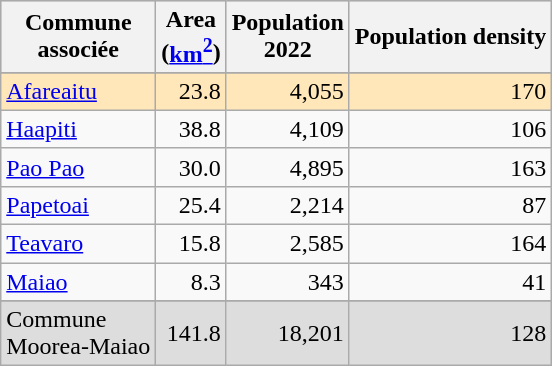<table class="wikitable sortable">
<tr style="background:#CCCCCC;">
<th>Commune<br>associée</th>
<th align="right">Area<br>(<a href='#'>km<sup>2</sup></a>)</th>
<th>Population<br>2022</th>
<th>Population density<br></th>
</tr>
<tr>
</tr>
<tr style="background:#FFE7BA">
<td><a href='#'>Afareaitu</a></td>
<td align="right">23.8</td>
<td align="right">4,055</td>
<td align="right">170</td>
</tr>
<tr>
<td><a href='#'>Haapiti</a></td>
<td align="right">38.8</td>
<td align="right">4,109</td>
<td align="right">106</td>
</tr>
<tr>
<td><a href='#'>Pao Pao</a></td>
<td align="right">30.0</td>
<td align="right">4,895</td>
<td align="right">163</td>
</tr>
<tr>
<td><a href='#'>Papetoai</a></td>
<td align="right">25.4</td>
<td align="right">2,214</td>
<td align="right">87</td>
</tr>
<tr>
<td><a href='#'>Teavaro</a></td>
<td align="right">15.8</td>
<td align="right">2,585</td>
<td align="right">164</td>
</tr>
<tr>
<td><a href='#'>Maiao</a></td>
<td align="right">8.3</td>
<td align="right">343</td>
<td align="right">41</td>
</tr>
<tr>
</tr>
<tr style="background:#DDDDDD;"  | class="sortbottom">
<td>Commune<br>Moorea-Maiao</td>
<td align="right">141.8</td>
<td align="right">18,201</td>
<td align="right">128</td>
</tr>
</table>
